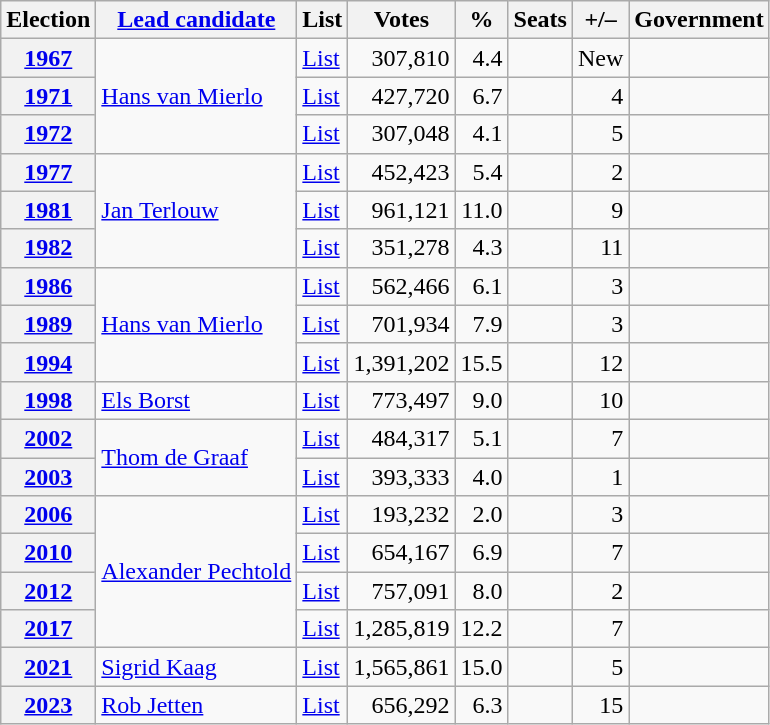<table class="wikitable" style="text-align: right;">
<tr>
<th>Election</th>
<th><a href='#'>Lead candidate</a></th>
<th>List</th>
<th>Votes</th>
<th>%</th>
<th>Seats</th>
<th>+/–</th>
<th>Government</th>
</tr>
<tr>
<th><a href='#'>1967</a></th>
<td rowspan="3" align="left"><a href='#'>Hans van Mierlo</a></td>
<td align="left"><a href='#'>List</a></td>
<td>307,810</td>
<td>4.4</td>
<td></td>
<td>New</td>
<td></td>
</tr>
<tr>
<th><a href='#'>1971</a></th>
<td align="left"><a href='#'>List</a></td>
<td>427,720</td>
<td>6.7</td>
<td></td>
<td> 4</td>
<td></td>
</tr>
<tr>
<th><a href='#'>1972</a></th>
<td align="left"><a href='#'>List</a></td>
<td>307,048</td>
<td>4.1</td>
<td></td>
<td> 5</td>
<td></td>
</tr>
<tr>
<th><a href='#'>1977</a></th>
<td rowspan="3" align="left"><a href='#'>Jan Terlouw</a></td>
<td align="left"><a href='#'>List</a></td>
<td>452,423</td>
<td>5.4</td>
<td></td>
<td> 2</td>
<td></td>
</tr>
<tr>
<th><a href='#'>1981</a></th>
<td align="left"><a href='#'>List</a></td>
<td>961,121</td>
<td>11.0</td>
<td></td>
<td> 9</td>
<td></td>
</tr>
<tr>
<th><a href='#'>1982</a></th>
<td align="left"><a href='#'>List</a></td>
<td>351,278</td>
<td>4.3</td>
<td></td>
<td> 11</td>
<td></td>
</tr>
<tr>
<th><a href='#'>1986</a></th>
<td rowspan="3" align="left"><a href='#'>Hans van Mierlo</a></td>
<td align="left"><a href='#'>List</a></td>
<td>562,466</td>
<td>6.1</td>
<td></td>
<td> 3</td>
<td></td>
</tr>
<tr>
<th><a href='#'>1989</a></th>
<td align="left"><a href='#'>List</a></td>
<td>701,934</td>
<td>7.9</td>
<td></td>
<td> 3</td>
<td></td>
</tr>
<tr>
<th><a href='#'>1994</a></th>
<td align="left"><a href='#'>List</a></td>
<td>1,391,202</td>
<td>15.5</td>
<td></td>
<td> 12</td>
<td></td>
</tr>
<tr>
<th><a href='#'>1998</a></th>
<td align="left"><a href='#'>Els Borst</a></td>
<td align="left"><a href='#'>List</a></td>
<td>773,497</td>
<td>9.0</td>
<td></td>
<td> 10</td>
<td></td>
</tr>
<tr>
<th><a href='#'>2002</a></th>
<td rowspan="2" align="left"><a href='#'>Thom de Graaf</a></td>
<td align="left"><a href='#'>List</a></td>
<td>484,317</td>
<td>5.1</td>
<td></td>
<td> 7</td>
<td></td>
</tr>
<tr>
<th><a href='#'>2003</a></th>
<td align="left"><a href='#'>List</a></td>
<td>393,333</td>
<td>4.0</td>
<td></td>
<td> 1</td>
<td></td>
</tr>
<tr>
<th><a href='#'>2006</a></th>
<td rowspan="4" align="left"><a href='#'>Alexander Pechtold</a></td>
<td align="left"><a href='#'>List</a></td>
<td>193,232</td>
<td>2.0</td>
<td></td>
<td> 3</td>
<td></td>
</tr>
<tr>
<th><a href='#'>2010</a></th>
<td align="left"><a href='#'>List</a></td>
<td>654,167</td>
<td>6.9</td>
<td></td>
<td> 7</td>
<td></td>
</tr>
<tr>
<th><a href='#'>2012</a></th>
<td align="left"><a href='#'>List</a></td>
<td>757,091</td>
<td>8.0</td>
<td></td>
<td> 2</td>
<td></td>
</tr>
<tr>
<th><a href='#'>2017</a></th>
<td align="left"><a href='#'>List</a></td>
<td>1,285,819</td>
<td>12.2</td>
<td></td>
<td> 7</td>
<td></td>
</tr>
<tr>
<th><a href='#'>2021</a></th>
<td align="left"><a href='#'>Sigrid Kaag</a></td>
<td align="left"><a href='#'>List</a></td>
<td>1,565,861</td>
<td>15.0</td>
<td></td>
<td> 5</td>
<td></td>
</tr>
<tr>
<th><a href='#'>2023</a></th>
<td align="left"><a href='#'>Rob Jetten</a></td>
<td align="left"><a href='#'>List</a></td>
<td>656,292</td>
<td>6.3</td>
<td></td>
<td> 15</td>
<td></td>
</tr>
</table>
